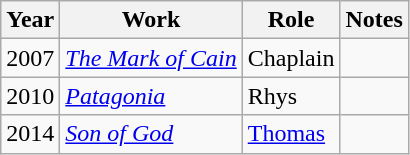<table class="wikitable">
<tr>
<th>Year</th>
<th>Work</th>
<th>Role</th>
<th>Notes</th>
</tr>
<tr>
<td>2007</td>
<td><em><a href='#'>The Mark of Cain</a></em></td>
<td>Chaplain</td>
<td></td>
</tr>
<tr>
<td>2010</td>
<td><em><a href='#'>Patagonia</a></em></td>
<td>Rhys</td>
<td></td>
</tr>
<tr>
<td>2014</td>
<td><em><a href='#'>Son of God</a></em></td>
<td><a href='#'>Thomas</a></td>
<td></td>
</tr>
</table>
